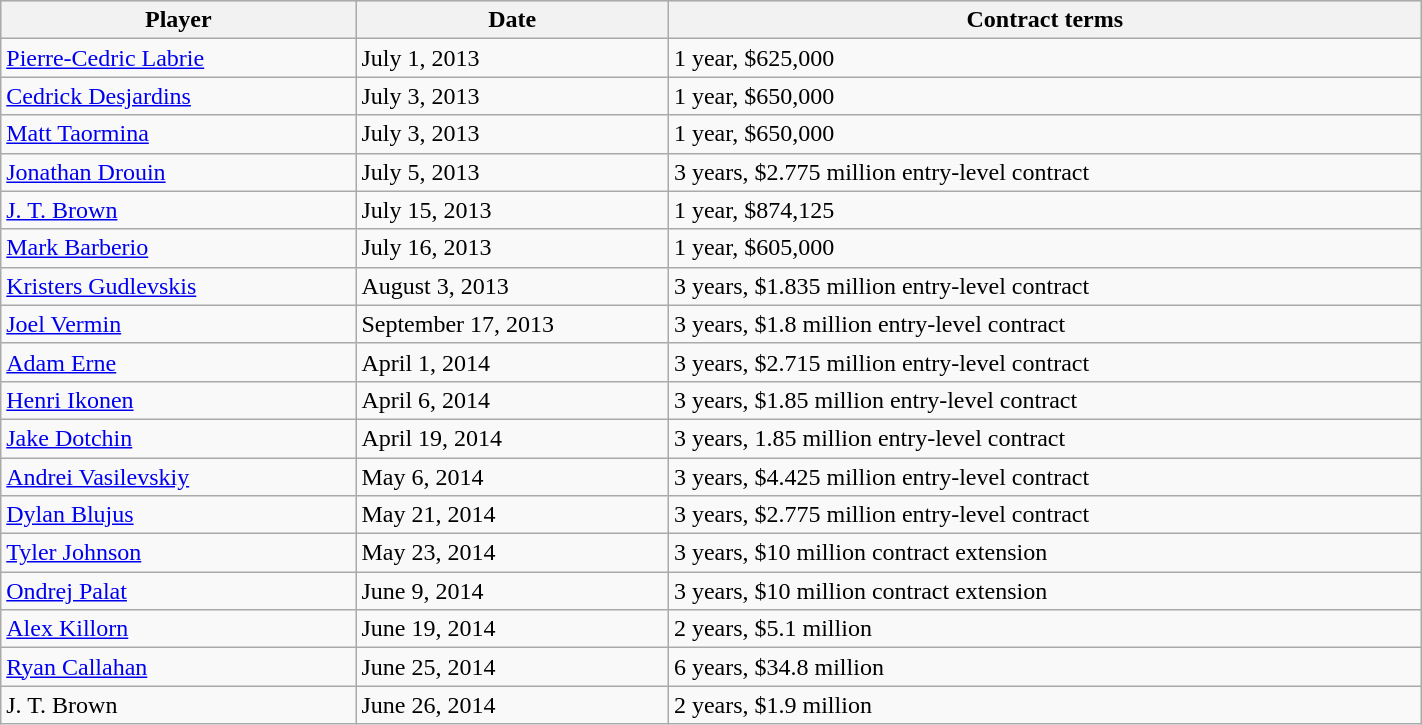<table class="wikitable" style="width:75%;">
<tr style="text-align:center; background:#ddd;">
<th style="width:25%;">Player</th>
<th style="width:22%;">Date</th>
<th style="width:53%;">Contract terms</th>
</tr>
<tr>
<td><a href='#'>Pierre-Cedric Labrie</a></td>
<td>July 1, 2013</td>
<td>1 year, $625,000</td>
</tr>
<tr>
<td><a href='#'>Cedrick Desjardins</a></td>
<td>July 3, 2013</td>
<td>1 year, $650,000</td>
</tr>
<tr>
<td><a href='#'>Matt Taormina</a></td>
<td>July 3, 2013</td>
<td>1 year, $650,000</td>
</tr>
<tr>
<td><a href='#'>Jonathan Drouin</a></td>
<td>July 5, 2013</td>
<td>3 years, $2.775 million entry-level contract</td>
</tr>
<tr>
<td><a href='#'>J. T. Brown</a></td>
<td>July 15, 2013</td>
<td>1 year, $874,125</td>
</tr>
<tr>
<td><a href='#'>Mark Barberio</a></td>
<td>July 16, 2013</td>
<td>1 year, $605,000</td>
</tr>
<tr>
<td><a href='#'>Kristers Gudlevskis</a></td>
<td>August 3, 2013</td>
<td>3 years, $1.835 million entry-level contract</td>
</tr>
<tr>
<td><a href='#'>Joel Vermin</a></td>
<td>September 17, 2013</td>
<td>3 years, $1.8 million entry-level contract</td>
</tr>
<tr>
<td><a href='#'>Adam Erne</a></td>
<td>April 1, 2014</td>
<td>3 years, $2.715 million entry-level contract</td>
</tr>
<tr>
<td><a href='#'>Henri Ikonen</a></td>
<td>April 6, 2014</td>
<td>3 years, $1.85 million entry-level contract</td>
</tr>
<tr>
<td><a href='#'>Jake Dotchin</a></td>
<td>April 19, 2014</td>
<td>3 years, 1.85 million entry-level contract</td>
</tr>
<tr>
<td><a href='#'>Andrei Vasilevskiy</a></td>
<td>May 6, 2014</td>
<td>3 years, $4.425 million entry-level contract</td>
</tr>
<tr>
<td><a href='#'>Dylan Blujus</a></td>
<td>May 21, 2014</td>
<td>3 years, $2.775 million entry-level contract</td>
</tr>
<tr>
<td><a href='#'>Tyler Johnson</a></td>
<td>May 23, 2014</td>
<td>3 years, $10 million contract extension</td>
</tr>
<tr>
<td><a href='#'>Ondrej Palat</a></td>
<td>June 9, 2014</td>
<td>3 years, $10 million contract extension</td>
</tr>
<tr>
<td><a href='#'>Alex Killorn</a></td>
<td>June 19, 2014</td>
<td>2 years, $5.1 million</td>
</tr>
<tr>
<td><a href='#'>Ryan Callahan</a></td>
<td>June 25, 2014</td>
<td>6 years, $34.8 million</td>
</tr>
<tr>
<td>J. T. Brown</td>
<td>June 26, 2014</td>
<td>2 years, $1.9 million</td>
</tr>
</table>
